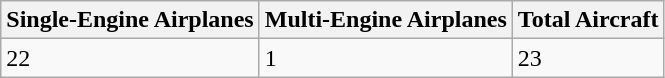<table class="wikitable">
<tr>
<th>Single-Engine Airplanes</th>
<th>Multi-Engine Airplanes</th>
<th>Total Aircraft</th>
</tr>
<tr>
<td>22</td>
<td>1</td>
<td>23</td>
</tr>
</table>
